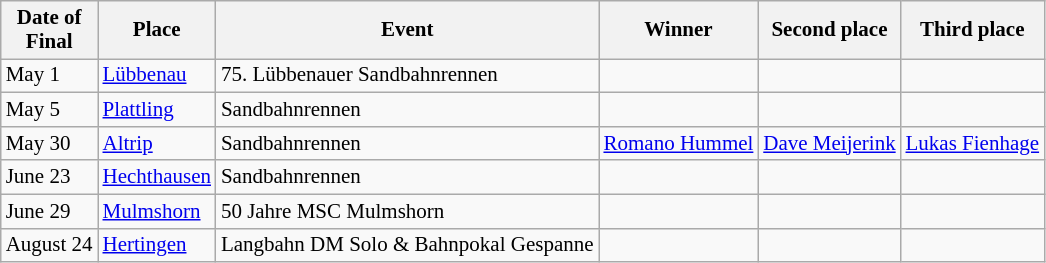<table class=wikitable style="font-size:14px">
<tr>
<th>Date of<br>Final</th>
<th>Place</th>
<th>Event</th>
<th>Winner</th>
<th>Second place</th>
<th>Third place</th>
</tr>
<tr>
<td>May 1</td>
<td> <a href='#'>Lübbenau</a></td>
<td>75. Lübbenauer Sandbahnrennen</td>
<td></td>
<td></td>
<td></td>
</tr>
<tr>
<td>May 5</td>
<td> <a href='#'>Plattling</a></td>
<td>Sandbahnrennen</td>
<td></td>
<td></td>
<td></td>
</tr>
<tr>
<td>May 30</td>
<td> <a href='#'>Altrip</a></td>
<td>Sandbahnrennen</td>
<td> <a href='#'>Romano Hummel</a></td>
<td> <a href='#'>Dave Meijerink</a></td>
<td> <a href='#'>Lukas Fienhage</a></td>
</tr>
<tr>
<td>June 23</td>
<td> <a href='#'>Hechthausen</a></td>
<td>Sandbahnrennen</td>
<td></td>
<td></td>
<td></td>
</tr>
<tr>
<td>June 29</td>
<td> <a href='#'>Mulmshorn</a></td>
<td>50 Jahre MSC Mulmshorn</td>
<td></td>
<td></td>
<td></td>
</tr>
<tr>
<td>August 24</td>
<td> <a href='#'>Hertingen</a></td>
<td>Langbahn DM Solo & Bahnpokal Gespanne</td>
<td></td>
<td></td>
<td></td>
</tr>
</table>
